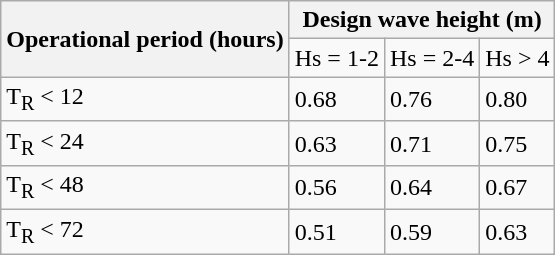<table class="wikitable">
<tr>
<th rowspan=2>Operational period (hours)</th>
<th colspan=3>Design wave height (m)</th>
</tr>
<tr>
<td>Hs = 1-2</td>
<td>Hs = 2-4</td>
<td>Hs > 4</td>
</tr>
<tr>
<td>T<sub>R</sub> < 12</td>
<td>0.68</td>
<td>0.76</td>
<td>0.80</td>
</tr>
<tr>
<td>T<sub>R</sub> < 24</td>
<td>0.63</td>
<td>0.71</td>
<td>0.75</td>
</tr>
<tr>
<td>T<sub>R</sub> < 48</td>
<td>0.56</td>
<td>0.64</td>
<td>0.67</td>
</tr>
<tr>
<td>T<sub>R</sub> < 72</td>
<td>0.51</td>
<td>0.59</td>
<td>0.63</td>
</tr>
</table>
